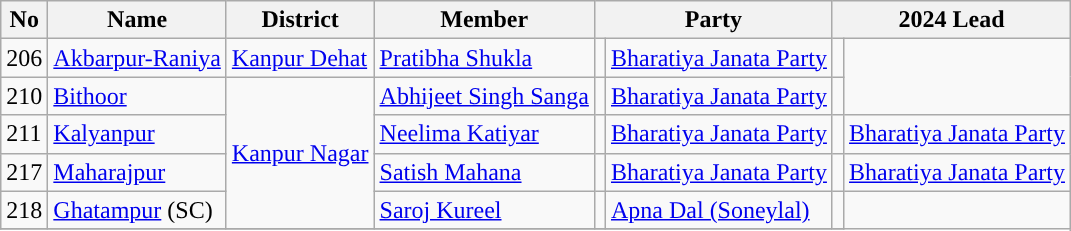<table class="wikitable">
<tr>
<th>No</th>
<th>Name</th>
<th>District</th>
<th>Member</th>
<th colspan="2">Party</th>
<th colspan="2">2024 Lead</th>
</tr>
<tr>
<td>206</td>
<td><a href='#'>Akbarpur-Raniya</a></td>
<td><a href='#'>Kanpur Dehat</a></td>
<td><a href='#'>Pratibha Shukla</a></td>
<td style=background-color:></td>
<td><a href='#'>Bharatiya Janata Party</a></td>
<td></td>
</tr>
<tr>
<td>210</td>
<td><a href='#'>Bithoor</a></td>
<td rowspan="4"><a href='#'>Kanpur Nagar</a></td>
<td><a href='#'>Abhijeet Singh Sanga</a></td>
<td style=background-color:></td>
<td><a href='#'>Bharatiya Janata Party</a></td>
<td></td>
</tr>
<tr>
<td>211</td>
<td><a href='#'>Kalyanpur</a></td>
<td><a href='#'>Neelima Katiyar</a></td>
<td style=background-color:></td>
<td><a href='#'>Bharatiya Janata Party</a></td>
<td></td>
<td><a href='#'>Bharatiya Janata Party</a></td>
</tr>
<tr>
<td>217</td>
<td><a href='#'>Maharajpur</a></td>
<td><a href='#'>Satish Mahana</a></td>
<td style=background-color:></td>
<td><a href='#'>Bharatiya Janata Party</a></td>
<td></td>
<td><a href='#'>Bharatiya Janata Party</a></td>
</tr>
<tr>
<td>218</td>
<td><a href='#'>Ghatampur</a> (SC)</td>
<td><a href='#'>Saroj Kureel</a></td>
<td style=background-color:></td>
<td><a href='#'>Apna Dal (Soneylal)</a></td>
<td></td>
</tr>
<tr>
</tr>
</table>
